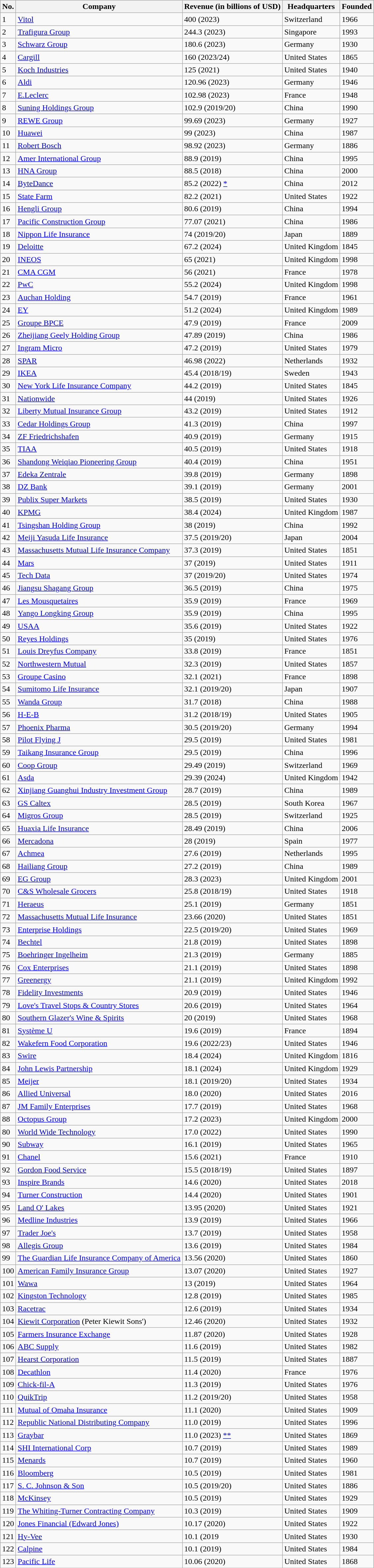<table class="wikitable sortable plainrowheads" ;">
<tr>
<th scope="col">No.</th>
<th scope="col">Company</th>
<th scope="col">Revenue (in billions of USD)</th>
<th scope="col">Headquarters</th>
<th scope="col">Founded</th>
</tr>
<tr>
<td>1</td>
<td><a href='#'>Vitol</a></td>
<td>400 (2023)</td>
<td>Switzerland</td>
<td>1966</td>
</tr>
<tr>
<td>2</td>
<td><a href='#'>Trafigura Group</a></td>
<td>244.3 (2023)</td>
<td>Singapore</td>
<td>1993</td>
</tr>
<tr>
<td>3</td>
<td><a href='#'>Schwarz Group</a></td>
<td>180.6 (2023)</td>
<td>Germany</td>
<td>1930</td>
</tr>
<tr>
<td>4</td>
<td><a href='#'>Cargill</a></td>
<td>160 (2023/24) </td>
<td>United States</td>
<td>1865</td>
</tr>
<tr>
<td>5</td>
<td><a href='#'>Koch Industries</a></td>
<td>125 (2021)</td>
<td>United States</td>
<td>1940</td>
</tr>
<tr>
<td>6</td>
<td><a href='#'>Aldi</a></td>
<td>120.96 (2023)</td>
<td>Germany</td>
<td>1946</td>
</tr>
<tr>
<td>7</td>
<td><a href='#'>E.Leclerc</a></td>
<td>102.98 (2023)</td>
<td>France</td>
<td>1948</td>
</tr>
<tr>
<td>8</td>
<td><a href='#'>Suning Holdings Group</a></td>
<td>102.9 (2019/20)</td>
<td>China</td>
<td>1990</td>
</tr>
<tr>
<td>9</td>
<td><a href='#'>REWE Group</a></td>
<td>99.69 (2023)</td>
<td>Germany</td>
<td>1927</td>
</tr>
<tr>
<td>10</td>
<td><a href='#'>Huawei</a></td>
<td>99 (2023)</td>
<td>China</td>
<td>1987</td>
</tr>
<tr>
<td>11</td>
<td><a href='#'>Robert Bosch</a></td>
<td>98.92 (2023)</td>
<td>Germany</td>
<td>1886</td>
</tr>
<tr>
<td>12</td>
<td><a href='#'>Amer International Group</a></td>
<td>88.9 (2019)</td>
<td>China</td>
<td>1995</td>
</tr>
<tr>
<td>13</td>
<td><a href='#'>HNA Group</a></td>
<td>88.5 (2018)</td>
<td>China</td>
<td>2000</td>
</tr>
<tr>
<td>14</td>
<td><a href='#'>ByteDance</a></td>
<td>85.2 (2022) <a href='#'>*</a></td>
<td>China</td>
<td>2012</td>
</tr>
<tr>
<td>15</td>
<td><a href='#'>State Farm</a></td>
<td>82.2 (2021)</td>
<td>United States</td>
<td>1922</td>
</tr>
<tr>
<td>16</td>
<td><a href='#'>Hengli Group</a></td>
<td>80.6 (2019)</td>
<td>China</td>
<td>1994</td>
</tr>
<tr>
<td>17</td>
<td><a href='#'>Pacific Construction Group</a></td>
<td>77.07 (2021)</td>
<td>China</td>
<td>1986</td>
</tr>
<tr>
<td>18</td>
<td><a href='#'>Nippon Life Insurance</a></td>
<td>74 (2019/20)</td>
<td>Japan</td>
<td>1889</td>
</tr>
<tr>
<td>19</td>
<td><a href='#'>Deloitte</a></td>
<td>67.2 (2024)</td>
<td>United Kingdom</td>
<td>1845</td>
</tr>
<tr>
<td>20</td>
<td><a href='#'>INEOS</a></td>
<td>65 (2021)</td>
<td>United Kingdom</td>
<td>1998</td>
</tr>
<tr>
<td>21</td>
<td><a href='#'>CMA CGM</a></td>
<td>56 (2021)</td>
<td>France</td>
<td>1978</td>
</tr>
<tr>
<td>22</td>
<td><a href='#'>PwC</a></td>
<td>55.2 (2024) </td>
<td>United Kingdom</td>
<td>1998</td>
</tr>
<tr>
<td>23</td>
<td><a href='#'>Auchan Holding</a></td>
<td>54.7 (2019)</td>
<td>France</td>
<td>1961</td>
</tr>
<tr>
<td>24</td>
<td><a href='#'>EY</a></td>
<td>51.2 (2024)</td>
<td>United Kingdom</td>
<td>1989</td>
</tr>
<tr>
<td>25</td>
<td><a href='#'>Groupe BPCE</a></td>
<td>47.9 (2019)</td>
<td>France</td>
<td>2009</td>
</tr>
<tr>
<td>26</td>
<td><a href='#'>Zheijiang Geely Holding Group</a></td>
<td>47.89 (2019)</td>
<td>China</td>
<td>1986</td>
</tr>
<tr>
<td>27</td>
<td><a href='#'>Ingram Micro</a></td>
<td>47.2 (2019)</td>
<td>United States</td>
<td>1979</td>
</tr>
<tr>
<td>28</td>
<td><a href='#'>SPAR</a></td>
<td>46.98 (2022)</td>
<td>Netherlands</td>
<td>1932</td>
</tr>
<tr>
<td>29</td>
<td><a href='#'>IKEA</a></td>
<td>45.4 (2018/19)</td>
<td>Sweden</td>
<td>1943</td>
</tr>
<tr>
<td>30</td>
<td><a href='#'>New York Life Insurance Company</a></td>
<td>44.2 (2019)</td>
<td>United States</td>
<td>1845</td>
</tr>
<tr>
<td>31</td>
<td><a href='#'>Nationwide</a></td>
<td>44 (2019)</td>
<td>United States</td>
<td>1926</td>
</tr>
<tr>
<td>32</td>
<td><a href='#'>Liberty Mutual Insurance Group</a></td>
<td>43.2 (2019)</td>
<td>United States</td>
<td>1912</td>
</tr>
<tr>
<td>33</td>
<td><a href='#'>Cedar Holdings Group</a></td>
<td>41.3 (2019)</td>
<td>China</td>
<td>1997</td>
</tr>
<tr>
<td>34</td>
<td><a href='#'>ZF Friedrichshafen</a></td>
<td>40.9 (2019)</td>
<td>Germany</td>
<td>1915</td>
</tr>
<tr>
<td>35</td>
<td><a href='#'>TIAA</a></td>
<td>40.5 (2019)</td>
<td>United States</td>
<td>1918</td>
</tr>
<tr>
<td>36</td>
<td><a href='#'>Shandong Weiqiao Pioneering Group</a></td>
<td>40.4 (2019)</td>
<td>China</td>
<td>1951</td>
</tr>
<tr>
<td>37</td>
<td><a href='#'>Edeka Zentrale</a></td>
<td>39.8 (2019)</td>
<td>Germany</td>
<td>1898</td>
</tr>
<tr>
<td>38</td>
<td><a href='#'>DZ Bank</a></td>
<td>39.1 (2019)</td>
<td>Germany</td>
<td>2001</td>
</tr>
<tr>
<td>39</td>
<td><a href='#'>Publix Super Markets</a></td>
<td>38.5 (2019)</td>
<td>United States</td>
<td>1930</td>
</tr>
<tr>
<td>40</td>
<td><a href='#'>KPMG</a></td>
<td>38.4 (2024)<br></td>
<td>United Kingdom</td>
<td>1987</td>
</tr>
<tr>
<td>41</td>
<td><a href='#'>Tsingshan Holding Group</a></td>
<td>38 (2019)</td>
<td>China</td>
<td>1992</td>
</tr>
<tr>
<td>42</td>
<td><a href='#'>Meiji Yasuda Life Insurance</a></td>
<td>37.5 (2019/20)</td>
<td>Japan</td>
<td>2004</td>
</tr>
<tr>
<td>43</td>
<td><a href='#'>Massachusetts Mutual Life Insurance Company</a></td>
<td>37.3 (2019)</td>
<td>United States</td>
<td>1851</td>
</tr>
<tr>
<td>44</td>
<td><a href='#'>Mars</a></td>
<td>37 (2019)</td>
<td>United States</td>
<td>1911</td>
</tr>
<tr>
<td>45</td>
<td><a href='#'>Tech Data</a></td>
<td>37 (2019/20)</td>
<td>United States</td>
<td>1974</td>
</tr>
<tr>
<td>46</td>
<td><a href='#'>Jiangsu Shagang Group</a></td>
<td>36.5 (2019)</td>
<td>China</td>
<td>1975</td>
</tr>
<tr>
<td>47</td>
<td><a href='#'>Les Mousquetaires</a></td>
<td>35.9 (2019)</td>
<td>France</td>
<td>1969</td>
</tr>
<tr>
<td>48</td>
<td><a href='#'>Yango Longking Group</a></td>
<td>35.9 (2019)</td>
<td>China</td>
<td>1995</td>
</tr>
<tr>
<td>49</td>
<td><a href='#'>USAA</a></td>
<td>35.6 (2019)</td>
<td>United States</td>
<td>1922</td>
</tr>
<tr>
<td>50</td>
<td><a href='#'>Reyes Holdings</a></td>
<td>35 (2019)</td>
<td>United States</td>
<td>1976</td>
</tr>
<tr>
<td>51</td>
<td><a href='#'>Louis Dreyfus Company</a></td>
<td>33.8 (2019)</td>
<td>France</td>
<td>1851</td>
</tr>
<tr>
<td>52</td>
<td><a href='#'>Northwestern Mutual</a></td>
<td>32.3 (2019)</td>
<td>United States</td>
<td>1857</td>
</tr>
<tr>
<td>53</td>
<td><a href='#'>Groupe Casino</a></td>
<td>32.1 (2021)</td>
<td>France</td>
<td>1898</td>
</tr>
<tr>
<td>54</td>
<td><a href='#'>Sumitomo Life Insurance</a></td>
<td>32.1 (2019/20)</td>
<td>Japan</td>
<td>1907</td>
</tr>
<tr>
<td>55</td>
<td><a href='#'>Wanda Group</a></td>
<td>31.7 (2018)</td>
<td>China</td>
<td>1988</td>
</tr>
<tr>
<td>56</td>
<td><a href='#'>H-E-B</a></td>
<td>31.2 (2018/19)</td>
<td>United States</td>
<td>1905</td>
</tr>
<tr>
<td>57</td>
<td><a href='#'>Phoenix Pharma</a></td>
<td>30.5 (2019/20)</td>
<td>Germany</td>
<td>1994</td>
</tr>
<tr>
<td>58</td>
<td><a href='#'>Pilot Flying J</a></td>
<td>29.5 (2019)</td>
<td>United States</td>
<td>1981</td>
</tr>
<tr>
<td>59</td>
<td><a href='#'>Taikang Insurance Group</a></td>
<td>29.5 (2019)</td>
<td>China</td>
<td>1996</td>
</tr>
<tr>
<td>60</td>
<td><a href='#'>Coop Group</a></td>
<td>29.49 (2019)</td>
<td>Switzerland</td>
<td>1969</td>
</tr>
<tr>
<td>61</td>
<td><a href='#'>Asda</a></td>
<td>29.39 (2024)<br></td>
<td>United Kingdom</td>
<td>1942</td>
</tr>
<tr>
<td>62</td>
<td><a href='#'>Xinjiang Guanghui Industry Investment Group</a></td>
<td>28.7 (2019)</td>
<td>China</td>
<td>1989</td>
</tr>
<tr>
<td>63</td>
<td><a href='#'>GS Caltex</a></td>
<td>28.5 (2019)</td>
<td>South Korea</td>
<td>1967</td>
</tr>
<tr>
<td>64</td>
<td><a href='#'>Migros Group</a></td>
<td>28.5 (2019)</td>
<td>Switzerland</td>
<td>1925</td>
</tr>
<tr>
<td>65</td>
<td><a href='#'>Huaxia Life Insurance</a></td>
<td>28.49 (2019)</td>
<td>China</td>
<td>2006</td>
</tr>
<tr>
<td>66</td>
<td><a href='#'>Mercadona</a></td>
<td>28 (2019)</td>
<td>Spain</td>
<td>1977</td>
</tr>
<tr>
<td>67</td>
<td><a href='#'>Achmea</a></td>
<td>27.6 (2019)</td>
<td>Netherlands</td>
<td>1995</td>
</tr>
<tr>
<td>68</td>
<td><a href='#'>Hailiang Group</a></td>
<td>27.2 (2019)</td>
<td>China</td>
<td>1989</td>
</tr>
<tr>
<td>69</td>
<td><a href='#'>EG Group</a></td>
<td>28.3 (2023) </td>
<td>United Kingdom</td>
<td>2001</td>
</tr>
<tr>
<td>70</td>
<td><a href='#'>C&S Wholesale Grocers</a></td>
<td>25.8 (2018/19)</td>
<td>United States</td>
<td>1918</td>
</tr>
<tr>
<td>71</td>
<td><a href='#'>Heraeus</a></td>
<td>25.1 (2019)</td>
<td>Germany</td>
<td>1851</td>
</tr>
<tr>
<td>72</td>
<td><a href='#'>Massachusetts Mutual Life Insurance</a></td>
<td>23.66 (2020)</td>
<td>United States</td>
<td>1851</td>
</tr>
<tr>
<td>73</td>
<td><a href='#'>Enterprise Holdings</a></td>
<td>22.5 (2019/20)</td>
<td>United States</td>
<td>1969</td>
</tr>
<tr>
<td>74</td>
<td><a href='#'>Bechtel</a></td>
<td>21.8 (2019)</td>
<td>United States</td>
<td>1898</td>
</tr>
<tr>
<td>75</td>
<td><a href='#'>Boehringer Ingelheim</a></td>
<td>21.3 (2019)</td>
<td>Germany</td>
<td>1885</td>
</tr>
<tr>
<td>76</td>
<td><a href='#'>Cox Enterprises</a></td>
<td>21.1 (2019)</td>
<td>United States</td>
<td>1898</td>
</tr>
<tr>
<td>77</td>
<td><a href='#'>Greenergy</a></td>
<td>21.1 (2019)</td>
<td>United Kingdom</td>
<td>1992</td>
</tr>
<tr>
<td>78</td>
<td><a href='#'>Fidelity Investments</a></td>
<td>20.9 (2019)</td>
<td>United States</td>
<td>1946</td>
</tr>
<tr>
<td>79</td>
<td><a href='#'>Love's Travel Stops & Country Stores</a></td>
<td>20.6 (2019)</td>
<td>United States</td>
<td>1964</td>
</tr>
<tr>
<td>80</td>
<td><a href='#'>Southern Glazer's Wine & Spirits</a></td>
<td>20 (2019)</td>
<td>United States</td>
<td>1968</td>
</tr>
<tr>
<td>81</td>
<td><a href='#'>Système U</a></td>
<td>19.6 (2019)</td>
<td>France</td>
<td>1894</td>
</tr>
<tr>
<td>82</td>
<td><a href='#'>Wakefern Food Corporation</a></td>
<td>19.6 (2022/23)</td>
<td>United States</td>
<td>1946</td>
</tr>
<tr>
<td>83</td>
<td><a href='#'>Swire</a></td>
<td>18.4 (2024) </td>
<td>United Kingdom</td>
<td>1816</td>
</tr>
<tr>
<td>84</td>
<td><a href='#'>John Lewis Partnership</a></td>
<td>18.1 (2024) </td>
<td>United Kingdom</td>
<td>1929</td>
</tr>
<tr>
<td>85</td>
<td><a href='#'>Meijer</a></td>
<td>18.1 (2019/20)</td>
<td>United States</td>
<td>1934</td>
</tr>
<tr>
<td>86</td>
<td><a href='#'>Allied Universal</a></td>
<td>18.0 (2020)</td>
<td>United States</td>
<td>2016</td>
</tr>
<tr>
<td>87</td>
<td><a href='#'>JM Family Enterprises</a></td>
<td>17.7 (2019)</td>
<td>United States</td>
<td>1968</td>
</tr>
<tr>
<td>88</td>
<td><a href='#'>Octopus Group</a></td>
<td>17.2 (2023)</td>
<td>United Kingdom</td>
<td>2000</td>
</tr>
<tr>
<td>80</td>
<td><a href='#'>World Wide Technology</a></td>
<td>17.0 (2022)</td>
<td>United States</td>
<td>1990</td>
</tr>
<tr>
<td>90</td>
<td><a href='#'>Subway</a></td>
<td>16.1 (2019)</td>
<td>United States</td>
<td>1965</td>
</tr>
<tr>
<td>91</td>
<td><a href='#'>Chanel</a></td>
<td>15.6 (2021)</td>
<td>France</td>
<td>1910</td>
</tr>
<tr>
<td>92</td>
<td><a href='#'>Gordon Food Service</a></td>
<td>15.5 (2018/19)</td>
<td>United States</td>
<td>1897</td>
</tr>
<tr>
<td>93</td>
<td><a href='#'>Inspire Brands</a></td>
<td>14.6 (2020)</td>
<td>United States</td>
<td>2018</td>
</tr>
<tr>
<td>94</td>
<td><a href='#'>Turner Construction</a></td>
<td>14.4 (2020)</td>
<td>United States</td>
<td>1901</td>
</tr>
<tr>
<td>95</td>
<td><a href='#'>Land O' Lakes</a></td>
<td>13.95 (2020)</td>
<td>United States</td>
<td>1921</td>
</tr>
<tr>
<td>96</td>
<td><a href='#'>Medline Industries</a></td>
<td>13.9 (2019) </td>
<td>United States</td>
<td>1966</td>
</tr>
<tr>
<td>97</td>
<td><a href='#'>Trader Joe's</a></td>
<td>13.7 (2019)</td>
<td>United States</td>
<td>1958</td>
</tr>
<tr>
<td>98</td>
<td><a href='#'>Allegis Group</a></td>
<td>13.6 (2019) </td>
<td>United States</td>
<td>1984</td>
</tr>
<tr>
<td>99</td>
<td><a href='#'>The Guardian Life Insurance Company of America</a></td>
<td>13.56 (2020)</td>
<td>United States</td>
<td>1860</td>
</tr>
<tr>
<td>100</td>
<td><a href='#'>American Family Insurance Group</a></td>
<td>13.07 (2020)</td>
<td>United States</td>
<td>1927</td>
</tr>
<tr>
<td>101</td>
<td><a href='#'>Wawa</a></td>
<td>13 (2019)</td>
<td>United States</td>
<td>1964</td>
</tr>
<tr>
<td>102</td>
<td><a href='#'>Kingston Technology</a></td>
<td>12.8 (2019) </td>
<td>United States</td>
<td>1985</td>
</tr>
<tr>
<td>103</td>
<td><a href='#'>Racetrac</a></td>
<td>12.6 (2019) </td>
<td>United States</td>
<td>1934</td>
</tr>
<tr>
<td>104</td>
<td><a href='#'>Kiewit Corporation</a> (Peter Kiewit Sons')</td>
<td>12.46 (2020)</td>
<td>United States</td>
<td>1932</td>
</tr>
<tr>
<td>105</td>
<td><a href='#'>Farmers Insurance Exchange</a></td>
<td>11.87 (2020)</td>
<td>United States</td>
<td>1928</td>
</tr>
<tr>
<td>106</td>
<td><a href='#'>ABC Supply</a></td>
<td>11.6 (2019)</td>
<td>United States</td>
<td>1982</td>
</tr>
<tr>
<td>107</td>
<td><a href='#'>Hearst Corporation</a></td>
<td>11.5 (2019)</td>
<td>United States</td>
<td>1887</td>
</tr>
<tr>
<td>108</td>
<td><a href='#'>Decathlon</a></td>
<td>11.4 (2020)</td>
<td>France</td>
<td>1976</td>
</tr>
<tr>
<td>109</td>
<td><a href='#'>Chick-fil-A</a></td>
<td>11.3 (2019)</td>
<td>United States</td>
<td>1976</td>
</tr>
<tr>
<td>110</td>
<td><a href='#'>QuikTrip</a></td>
<td>11.2 (2019/20)</td>
<td>United States</td>
<td>1958</td>
</tr>
<tr>
<td>111</td>
<td><a href='#'>Mutual of Omaha Insurance</a></td>
<td>11.1 (2020)</td>
<td>United States</td>
<td>1909</td>
</tr>
<tr>
<td>112</td>
<td><a href='#'>Republic National Distributing Company</a></td>
<td>11.0 (2019)</td>
<td>United States</td>
<td>1996</td>
</tr>
<tr>
<td>113</td>
<td><a href='#'>Graybar</a></td>
<td>11.0 (2023) <a href='#'>**</a></td>
<td>United States</td>
<td>1869</td>
</tr>
<tr>
<td>114</td>
<td><a href='#'>SHI International Corp</a></td>
<td>10.7 (2019)</td>
<td>United States</td>
<td>1989</td>
</tr>
<tr>
<td>115</td>
<td><a href='#'>Menards</a></td>
<td>10.7 (2019)</td>
<td>United States</td>
<td>1960</td>
</tr>
<tr>
<td>116</td>
<td><a href='#'>Bloomberg</a></td>
<td>10.5 (2019)</td>
<td>United States</td>
<td>1981</td>
</tr>
<tr>
<td>117</td>
<td><a href='#'>S. C. Johnson & Son</a></td>
<td>10.5 (2019/20)</td>
<td>United States</td>
<td>1886</td>
</tr>
<tr>
<td>118</td>
<td><a href='#'>McKinsey</a></td>
<td>10.5 (2019)</td>
<td>United States</td>
<td>1929</td>
</tr>
<tr>
<td>119</td>
<td><a href='#'>The Whiting-Turner Contracting Company</a></td>
<td>10.3 (2019)</td>
<td>United States</td>
<td>1909</td>
</tr>
<tr>
<td>120</td>
<td><a href='#'>Jones Financial (Edward Jones)</a></td>
<td>10.17 (2020)</td>
<td>United States</td>
<td>1922</td>
</tr>
<tr>
<td>121</td>
<td><a href='#'>Hy-Vee</a></td>
<td>10.1 (2019</td>
<td>United States</td>
<td>1930</td>
</tr>
<tr>
<td>122</td>
<td><a href='#'>Calpine</a></td>
<td>10.1 (2019)</td>
<td>United States</td>
<td>1984</td>
</tr>
<tr>
<td>123</td>
<td><a href='#'>Pacific Life</a></td>
<td>10.06 (2020)</td>
<td>United States</td>
<td>1868</td>
</tr>
<tr>
</tr>
</table>
